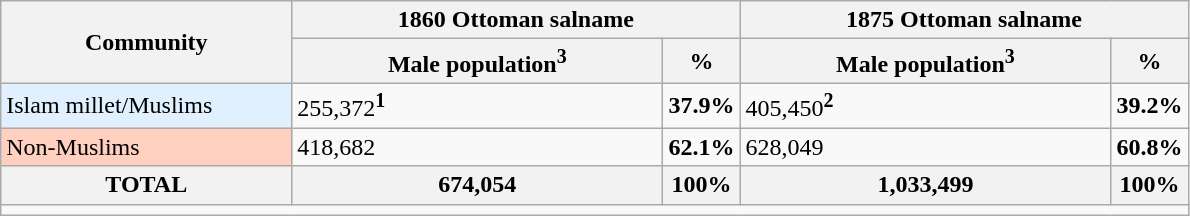<table class= wikitable>
<tr>
<th rowspan="2" style="width:140pt;" "text-align="right">Community</th>
<th colspan="2" style="width:185pt;">1860 Ottoman salname</th>
<th colspan="2" style="width:185pt;">1875 Ottoman salname</th>
</tr>
<tr>
<th style="width:180pt;" "text-align="centre">Male population<sup><strong>3</strong></sup></th>
<th style="width:5pt;">%</th>
<th style="width:180pt;" "text-align="centre">Male population<sup><strong>3</strong></sup></th>
<th style="width:5pt;">%</th>
</tr>
<tr>
<td style="background:#E0F0FF;"text-align="right">Islam millet/Muslims</td>
<td text-align="right">255,372<sup><strong>1</strong></sup></td>
<td><strong>37.9%</strong></td>
<td>405,450<sup><strong>2</strong></sup></td>
<td><strong>39.2%</strong></td>
</tr>
<tr>
<td style="background:#FFD0C0; "text-align="left">Non-Muslims</td>
<td text-align="right">418,682</td>
<td><strong>62.1%</strong></td>
<td>628,049</td>
<td><strong>60.8%</strong></td>
</tr>
<tr>
<th>TOTAL</th>
<th>674,054</th>
<th>100%</th>
<th>1,033,499</th>
<th>100%</th>
</tr>
<tr>
<td colspan="11"><div></div></td>
</tr>
</table>
